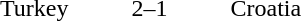<table style="text-align:center">
<tr>
<th width=200></th>
<th width=100></th>
<th width=200></th>
</tr>
<tr>
<td align=right>Turkey</td>
<td>2–1</td>
<td align=left>Croatia</td>
</tr>
<tr>
</tr>
</table>
